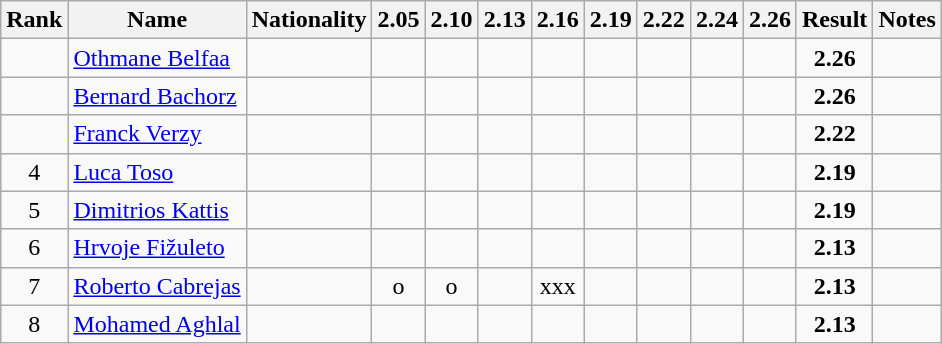<table class="wikitable sortable" style="text-align:center">
<tr>
<th>Rank</th>
<th>Name</th>
<th>Nationality</th>
<th>2.05</th>
<th>2.10</th>
<th>2.13</th>
<th>2.16</th>
<th>2.19</th>
<th>2.22</th>
<th>2.24</th>
<th>2.26</th>
<th>Result</th>
<th>Notes</th>
</tr>
<tr>
<td></td>
<td align=left><a href='#'>Othmane Belfaa</a></td>
<td align=left></td>
<td></td>
<td></td>
<td></td>
<td></td>
<td></td>
<td></td>
<td></td>
<td></td>
<td><strong>2.26</strong></td>
<td></td>
</tr>
<tr>
<td></td>
<td align=left><a href='#'>Bernard Bachorz</a></td>
<td align=left></td>
<td></td>
<td></td>
<td></td>
<td></td>
<td></td>
<td></td>
<td></td>
<td></td>
<td><strong>2.26</strong></td>
<td></td>
</tr>
<tr>
<td></td>
<td align=left><a href='#'>Franck Verzy</a></td>
<td align=left></td>
<td></td>
<td></td>
<td></td>
<td></td>
<td></td>
<td></td>
<td></td>
<td></td>
<td><strong>2.22</strong></td>
<td></td>
</tr>
<tr>
<td>4</td>
<td align=left><a href='#'>Luca Toso</a></td>
<td align=left></td>
<td></td>
<td></td>
<td></td>
<td></td>
<td></td>
<td></td>
<td></td>
<td></td>
<td><strong>2.19</strong></td>
<td></td>
</tr>
<tr>
<td>5</td>
<td align=left><a href='#'>Dimitrios Kattis</a></td>
<td align=left></td>
<td></td>
<td></td>
<td></td>
<td></td>
<td></td>
<td></td>
<td></td>
<td></td>
<td><strong>2.19</strong></td>
<td></td>
</tr>
<tr>
<td>6</td>
<td align=left><a href='#'>Hrvoje Fižuleto</a></td>
<td align=left></td>
<td></td>
<td></td>
<td></td>
<td></td>
<td></td>
<td></td>
<td></td>
<td></td>
<td><strong>2.13</strong></td>
<td></td>
</tr>
<tr>
<td>7</td>
<td align=left><a href='#'>Roberto Cabrejas</a></td>
<td align=left></td>
<td>o</td>
<td>o</td>
<td></td>
<td>xxx</td>
<td></td>
<td></td>
<td></td>
<td></td>
<td><strong>2.13</strong></td>
<td></td>
</tr>
<tr>
<td>8</td>
<td align=left><a href='#'>Mohamed Aghlal</a></td>
<td align=left></td>
<td></td>
<td></td>
<td></td>
<td></td>
<td></td>
<td></td>
<td></td>
<td></td>
<td><strong>2.13</strong></td>
<td></td>
</tr>
</table>
